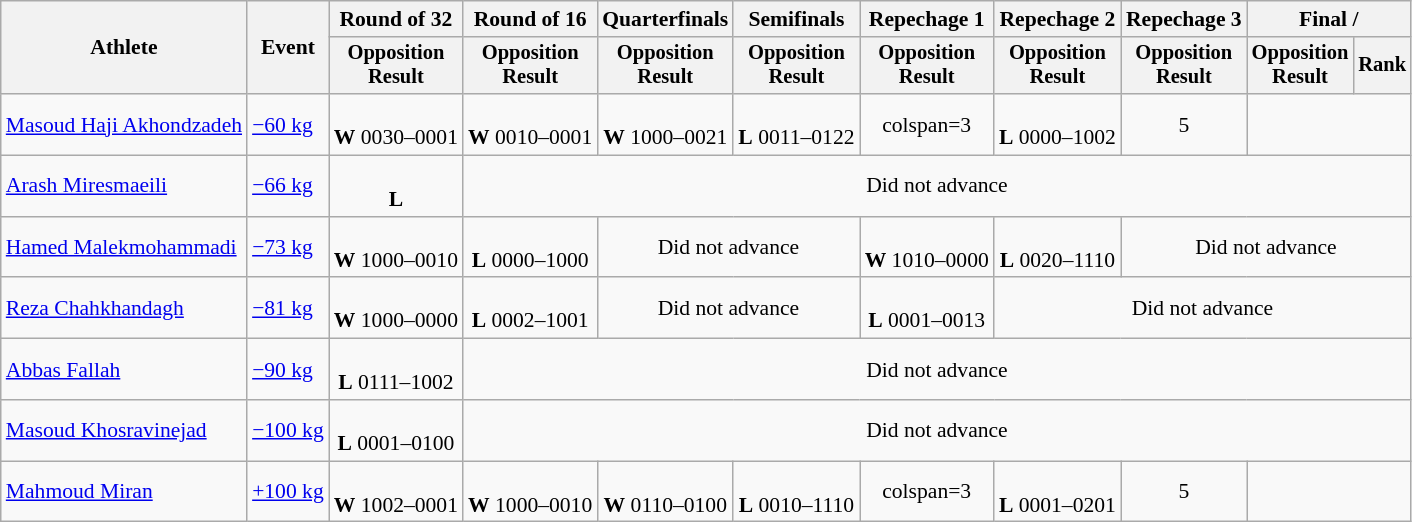<table class="wikitable" style="font-size:90%">
<tr>
<th rowspan="2">Athlete</th>
<th rowspan="2">Event</th>
<th>Round of 32</th>
<th>Round of 16</th>
<th>Quarterfinals</th>
<th>Semifinals</th>
<th>Repechage 1</th>
<th>Repechage 2</th>
<th>Repechage 3</th>
<th colspan=2>Final / </th>
</tr>
<tr style="font-size:95%">
<th>Opposition<br>Result</th>
<th>Opposition<br>Result</th>
<th>Opposition<br>Result</th>
<th>Opposition<br>Result</th>
<th>Opposition<br>Result</th>
<th>Opposition<br>Result</th>
<th>Opposition<br>Result</th>
<th>Opposition<br>Result</th>
<th>Rank</th>
</tr>
<tr align=center>
<td align=left><a href='#'>Masoud Haji Akhondzadeh</a></td>
<td align=left><a href='#'>−60 kg</a></td>
<td><br><strong>W</strong> 0030–0001</td>
<td><br><strong>W</strong> 0010–0001</td>
<td><br><strong>W</strong> 1000–0021</td>
<td><br><strong>L</strong> 0011–0122</td>
<td>colspan=3 </td>
<td><br><strong>L</strong> 0000–1002</td>
<td>5</td>
</tr>
<tr align=center>
<td align=left><a href='#'>Arash Miresmaeili</a></td>
<td align=left><a href='#'>−66 kg</a></td>
<td><br><strong>L</strong> </td>
<td colspan=8>Did not advance</td>
</tr>
<tr align=center>
<td align=left><a href='#'>Hamed Malekmohammadi</a></td>
<td align=left><a href='#'>−73 kg</a></td>
<td><br><strong>W</strong> 1000–0010</td>
<td><br><strong>L</strong> 0000–1000</td>
<td colspan=2>Did not advance</td>
<td><br><strong>W</strong> 1010–0000</td>
<td><br><strong>L</strong> 0020–1110</td>
<td colspan=3>Did not advance</td>
</tr>
<tr align=center>
<td align=left><a href='#'>Reza Chahkhandagh</a></td>
<td align=left><a href='#'>−81 kg</a></td>
<td><br><strong>W</strong> 1000–0000</td>
<td><br><strong>L</strong> 0002–1001</td>
<td colspan=2>Did not advance</td>
<td><br><strong>L</strong> 0001–0013</td>
<td colspan=4>Did not advance</td>
</tr>
<tr align=center>
<td align=left><a href='#'>Abbas Fallah</a></td>
<td align=left><a href='#'>−90 kg</a></td>
<td><br><strong>L</strong> 0111–1002</td>
<td colspan=8>Did not advance</td>
</tr>
<tr align=center>
<td align=left><a href='#'>Masoud Khosravinejad</a></td>
<td align=left><a href='#'>−100 kg</a></td>
<td><br><strong>L</strong> 0001–0100</td>
<td colspan=8>Did not advance</td>
</tr>
<tr align=center>
<td align=left><a href='#'>Mahmoud Miran</a></td>
<td align=left><a href='#'>+100 kg</a></td>
<td><br><strong>W</strong> 1002–0001</td>
<td><br><strong>W</strong> 1000–0010</td>
<td><br><strong>W</strong> 0110–0100</td>
<td><br><strong>L</strong> 0010–1110</td>
<td>colspan=3 </td>
<td><br><strong>L</strong> 0001–0201</td>
<td>5</td>
</tr>
</table>
